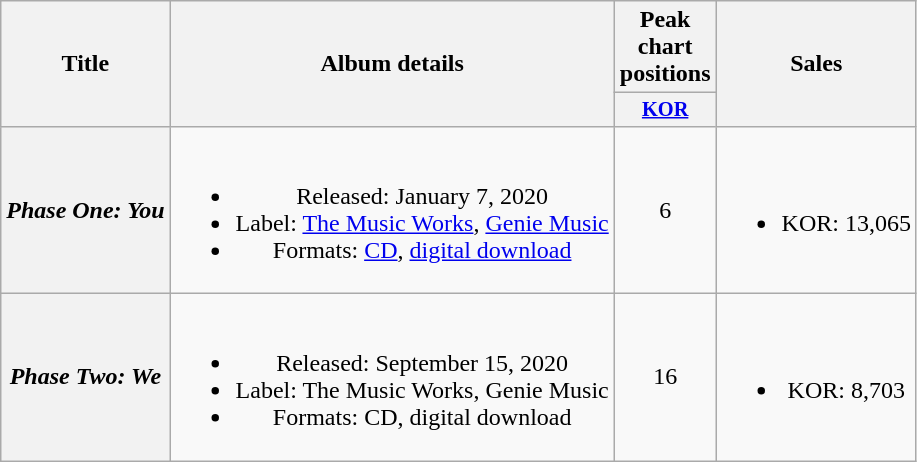<table class="wikitable plainrowheaders" style="text-align:center;">
<tr>
<th scope="col" rowspan="2">Title</th>
<th scope="col" rowspan="2">Album details</th>
<th scope="col">Peak chart positions</th>
<th scope="col" rowspan="2">Sales</th>
</tr>
<tr>
<th scope="col" style="width:3em;font-size:85%;"><a href='#'>KOR</a><br></th>
</tr>
<tr>
<th scope="row"><em>Phase One: You</em></th>
<td><br><ul><li>Released: January 7, 2020</li><li>Label: <a href='#'>The Music Works</a>, <a href='#'>Genie Music</a></li><li>Formats: <a href='#'>CD</a>, <a href='#'>digital download</a></li></ul></td>
<td>6</td>
<td><br><ul><li>KOR: 13,065</li></ul></td>
</tr>
<tr>
<th scope="row"><em>Phase Two: We</em></th>
<td><br><ul><li>Released: September 15, 2020</li><li>Label: The Music Works, Genie Music</li><li>Formats: CD, digital download</li></ul></td>
<td>16</td>
<td><br><ul><li>KOR: 8,703</li></ul></td>
</tr>
</table>
